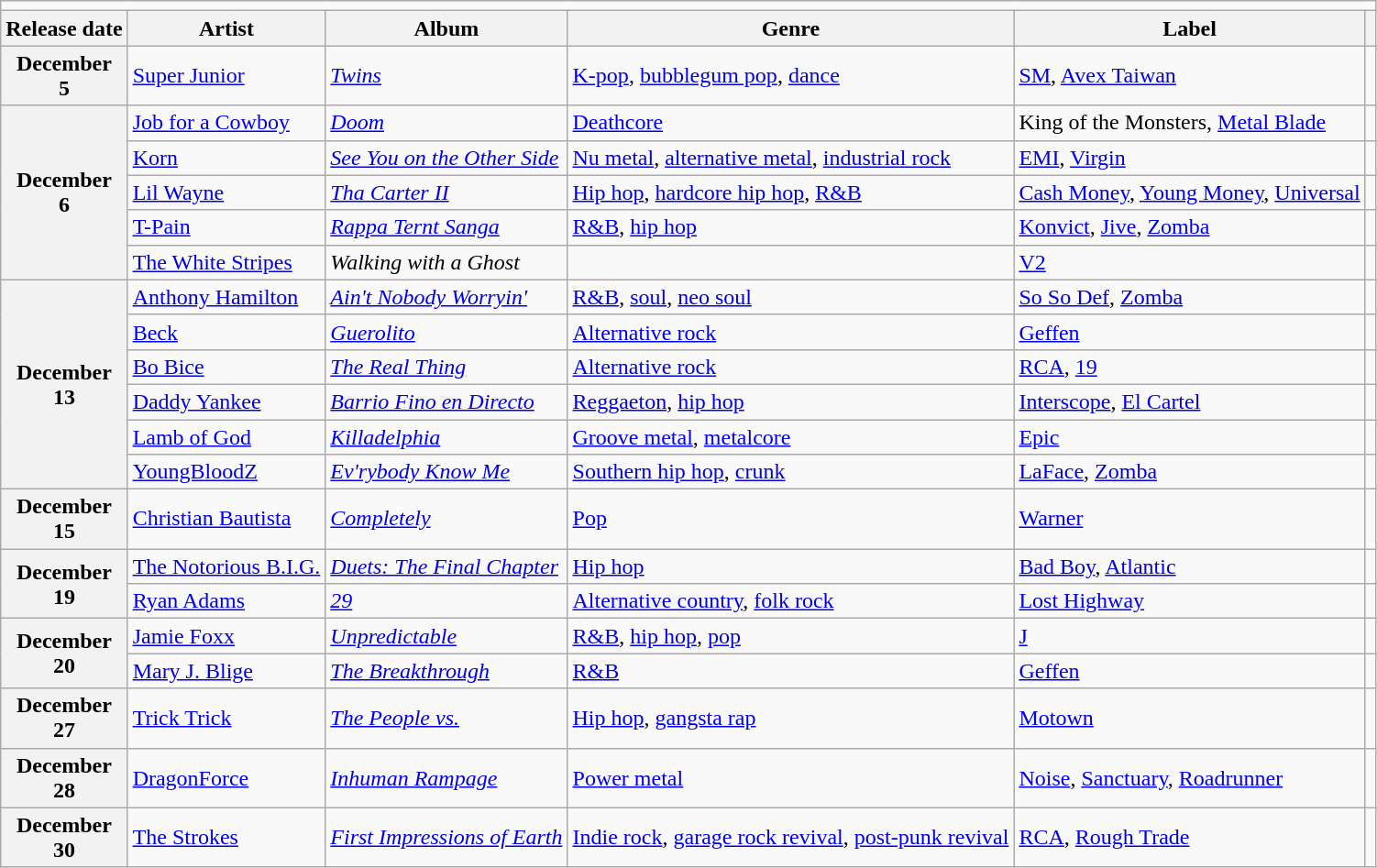<table class="wikitable plainrowheaders">
<tr>
<td colspan="6" style="text-align:center;"></td>
</tr>
<tr>
<th scope="col">Release date</th>
<th scope="col">Artist</th>
<th scope="col">Album</th>
<th scope="col">Genre</th>
<th scope="col">Label</th>
<th scope="col"></th>
</tr>
<tr>
<th scope="row" style="text-align:center;">December<br>5</th>
<td><a href='#'>Super Junior</a></td>
<td><em><a href='#'>Twins</a></em></td>
<td><a href='#'>K-pop</a>, <a href='#'>bubblegum pop</a>, <a href='#'>dance</a></td>
<td><a href='#'>SM</a>, <a href='#'>Avex Taiwan</a></td>
<td></td>
</tr>
<tr>
<th scope="row" rowspan="5" style="text-align:center;">December<br>6</th>
<td><a href='#'>Job for a Cowboy</a></td>
<td><em><a href='#'>Doom</a></em></td>
<td><a href='#'>Deathcore</a></td>
<td>King of the Monsters, <a href='#'>Metal Blade</a></td>
<td></td>
</tr>
<tr>
<td><a href='#'>Korn</a></td>
<td><em><a href='#'>See You on the Other Side</a></em></td>
<td><a href='#'>Nu metal</a>, <a href='#'>alternative metal</a>, <a href='#'>industrial rock</a></td>
<td><a href='#'>EMI</a>, <a href='#'>Virgin</a></td>
<td></td>
</tr>
<tr>
<td><a href='#'>Lil Wayne</a></td>
<td><em><a href='#'>Tha Carter II</a></em></td>
<td><a href='#'>Hip hop</a>, <a href='#'>hardcore hip hop</a>, <a href='#'>R&B</a></td>
<td><a href='#'>Cash Money</a>, <a href='#'>Young Money</a>, <a href='#'>Universal</a></td>
<td></td>
</tr>
<tr>
<td><a href='#'>T-Pain</a></td>
<td><em><a href='#'>Rappa Ternt Sanga</a></em></td>
<td><a href='#'>R&B</a>, <a href='#'>hip hop</a></td>
<td><a href='#'>Konvict</a>, <a href='#'>Jive</a>, <a href='#'>Zomba</a></td>
<td></td>
</tr>
<tr>
<td><a href='#'>The White Stripes</a></td>
<td><em>Walking with a Ghost</em></td>
<td></td>
<td><a href='#'>V2</a></td>
<td></td>
</tr>
<tr>
<th scope="row" rowspan="6" style="text-align:center;">December<br>13</th>
<td><a href='#'>Anthony Hamilton</a></td>
<td><em><a href='#'>Ain't Nobody Worryin'</a></em></td>
<td><a href='#'>R&B</a>, <a href='#'>soul</a>, <a href='#'>neo soul</a></td>
<td><a href='#'>So So Def</a>, <a href='#'>Zomba</a></td>
<td></td>
</tr>
<tr>
<td><a href='#'>Beck</a></td>
<td><em><a href='#'>Guerolito</a></em></td>
<td><a href='#'>Alternative rock</a></td>
<td><a href='#'>Geffen</a></td>
<td></td>
</tr>
<tr>
<td><a href='#'>Bo Bice</a></td>
<td><em><a href='#'>The Real Thing</a></em></td>
<td><a href='#'>Alternative rock</a></td>
<td><a href='#'>RCA</a>, <a href='#'>19</a></td>
<td></td>
</tr>
<tr>
<td><a href='#'>Daddy Yankee</a></td>
<td><em><a href='#'>Barrio Fino en Directo</a></em></td>
<td><a href='#'>Reggaeton</a>, <a href='#'>hip hop</a></td>
<td><a href='#'>Interscope</a>, <a href='#'>El Cartel</a></td>
<td></td>
</tr>
<tr>
<td><a href='#'>Lamb of God</a></td>
<td><em><a href='#'>Killadelphia</a></em></td>
<td><a href='#'>Groove metal</a>, <a href='#'>metalcore</a></td>
<td><a href='#'>Epic</a></td>
<td></td>
</tr>
<tr>
<td><a href='#'>YoungBloodZ</a></td>
<td><em><a href='#'>Ev'rybody Know Me</a></em></td>
<td><a href='#'>Southern hip hop</a>, <a href='#'>crunk</a></td>
<td><a href='#'>LaFace</a>, <a href='#'>Zomba</a></td>
<td></td>
</tr>
<tr>
<th scope="row" style="text-align:center;">December<br>15</th>
<td><a href='#'>Christian Bautista</a></td>
<td><em><a href='#'>Completely</a></em></td>
<td><a href='#'>Pop</a></td>
<td><a href='#'>Warner</a></td>
<td></td>
</tr>
<tr>
<th scope="row" rowspan="2" style="text-align:center;">December<br>19</th>
<td><a href='#'>The Notorious B.I.G.</a></td>
<td><em><a href='#'>Duets: The Final Chapter</a></em></td>
<td><a href='#'>Hip hop</a></td>
<td><a href='#'>Bad Boy</a>, <a href='#'>Atlantic</a></td>
<td></td>
</tr>
<tr>
<td><a href='#'>Ryan Adams</a></td>
<td><em><a href='#'>29</a></em></td>
<td><a href='#'>Alternative country</a>, <a href='#'>folk rock</a></td>
<td><a href='#'>Lost Highway</a></td>
<td></td>
</tr>
<tr>
<th scope="row" rowspan="2" style="text-align:center;">December<br>20</th>
<td><a href='#'>Jamie Foxx</a></td>
<td><em><a href='#'>Unpredictable</a></em></td>
<td><a href='#'>R&B</a>, <a href='#'>hip hop</a>, <a href='#'>pop</a></td>
<td><a href='#'>J</a></td>
<td></td>
</tr>
<tr>
<td><a href='#'>Mary J. Blige</a></td>
<td><em><a href='#'>The Breakthrough</a></em></td>
<td><a href='#'>R&B</a></td>
<td><a href='#'>Geffen</a></td>
<td></td>
</tr>
<tr>
<th scope="row" style="text-align:center;">December<br>27</th>
<td><a href='#'>Trick Trick</a></td>
<td><em><a href='#'>The People vs.</a></em></td>
<td><a href='#'>Hip hop</a>, <a href='#'>gangsta rap</a></td>
<td><a href='#'>Motown</a></td>
<td></td>
</tr>
<tr>
<th scope="row" style="text-align:center;">December<br>28</th>
<td><a href='#'>DragonForce</a></td>
<td><em><a href='#'>Inhuman Rampage</a></em></td>
<td><a href='#'>Power metal</a></td>
<td><a href='#'>Noise</a>, <a href='#'>Sanctuary</a>, <a href='#'>Roadrunner</a></td>
<td></td>
</tr>
<tr>
<th scope="row" style="text-align:center;">December<br>30</th>
<td><a href='#'>The Strokes</a></td>
<td><em><a href='#'>First Impressions of Earth</a></em></td>
<td><a href='#'>Indie rock</a>, <a href='#'>garage rock revival</a>, <a href='#'>post-punk revival</a></td>
<td><a href='#'>RCA</a>, <a href='#'>Rough Trade</a></td>
<td></td>
</tr>
</table>
